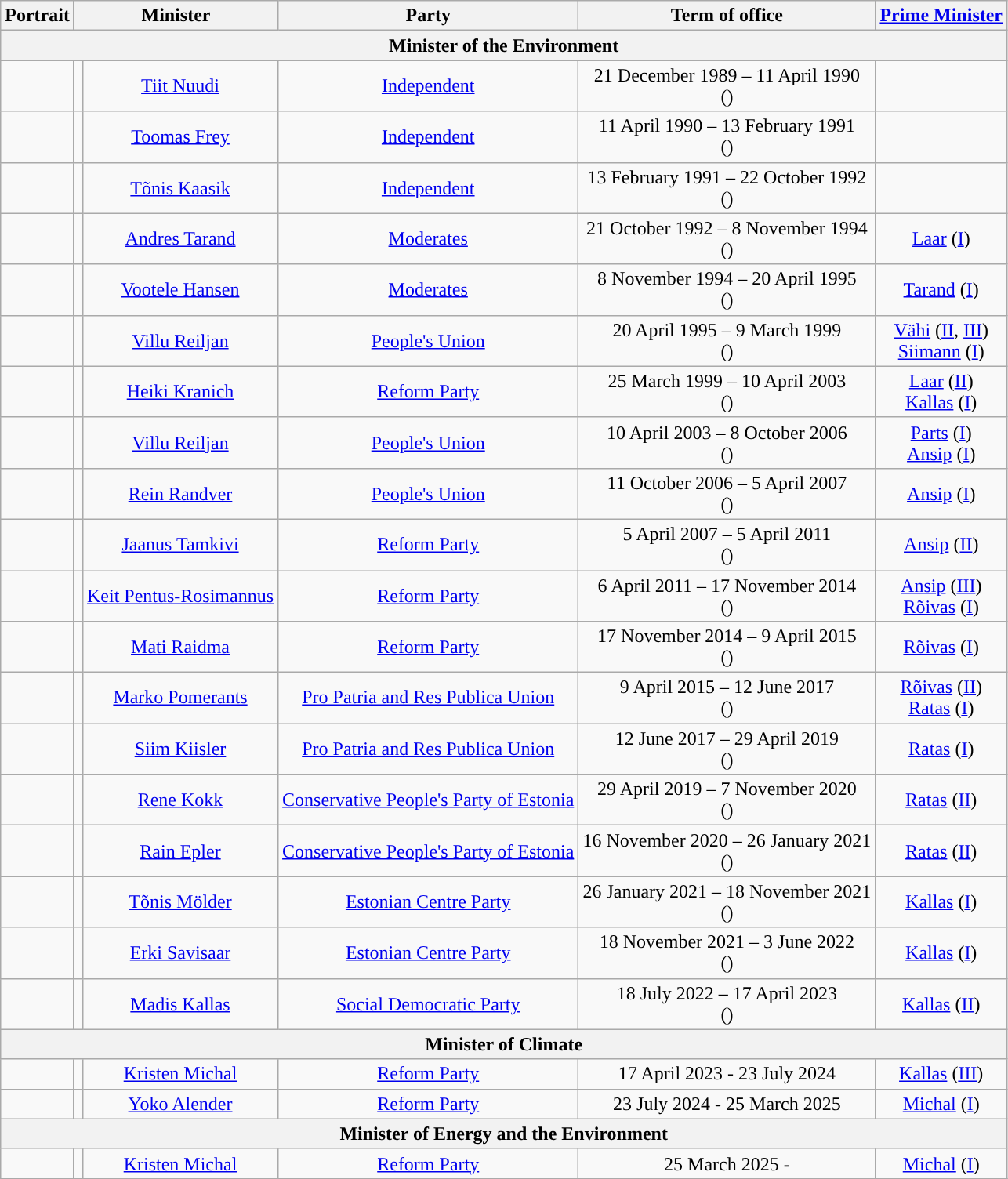<table class="wikitable" style="text-align:center;">
<tr>
<th>Portrait</th>
<th colspan=2>Minister</th>
<th>Party</th>
<th>Term of office</th>
<th><a href='#'>Prime Minister</a></th>
</tr>
<tr>
<th colspan="6">Minister of the Environment</th>
</tr>
<tr>
<td></td>
<td></td>
<td><a href='#'>Tiit Nuudi</a></td>
<td><a href='#'>Independent</a></td>
<td>21 December 1989 – 11 April 1990<br>()</td>
<td></td>
</tr>
<tr>
<td></td>
<td></td>
<td><a href='#'>Toomas Frey</a></td>
<td><a href='#'>Independent</a></td>
<td>11 April 1990 – 13 February 1991<br>()</td>
<td></td>
</tr>
<tr>
<td></td>
<td></td>
<td><a href='#'>Tõnis Kaasik</a></td>
<td><a href='#'>Independent</a></td>
<td>13 February 1991 – 22 October 1992<br>()</td>
<td></td>
</tr>
<tr>
<td></td>
<td></td>
<td><a href='#'>Andres Tarand</a></td>
<td><a href='#'>Moderates</a></td>
<td>21 October 1992 – 8 November 1994<br>()</td>
<td><a href='#'>Laar</a> (<a href='#'>I</a>)</td>
</tr>
<tr>
<td></td>
<td></td>
<td><a href='#'>Vootele Hansen</a></td>
<td><a href='#'>Moderates</a></td>
<td>8 November 1994 – 20 April 1995<br>()</td>
<td><a href='#'>Tarand</a> (<a href='#'>I</a>)</td>
</tr>
<tr>
<td></td>
<td style="background:"></td>
<td><a href='#'>Villu Reiljan</a></td>
<td><a href='#'>People's Union</a></td>
<td>20 April 1995 – 9 March 1999<br>()</td>
<td><a href='#'>Vähi</a> (<a href='#'>II</a>, <a href='#'>III</a>)<br><a href='#'>Siimann</a> (<a href='#'>I</a>)</td>
</tr>
<tr>
<td></td>
<td style="background:"></td>
<td><a href='#'>Heiki Kranich</a></td>
<td><a href='#'>Reform Party</a></td>
<td>25 March 1999 – 10 April 2003<br>()</td>
<td><a href='#'>Laar</a> (<a href='#'>II</a>)<br><a href='#'>Kallas</a> (<a href='#'>I</a>)</td>
</tr>
<tr>
<td></td>
<td style="background:"></td>
<td><a href='#'>Villu Reiljan</a></td>
<td><a href='#'>People's Union</a></td>
<td>10 April 2003 – 8 October 2006<br>()</td>
<td><a href='#'>Parts</a> (<a href='#'>I</a>)<br><a href='#'>Ansip</a> (<a href='#'>I</a>)</td>
</tr>
<tr>
<td></td>
<td style="background:"></td>
<td><a href='#'>Rein Randver</a></td>
<td><a href='#'>People's Union</a></td>
<td>11 October 2006 – 5 April 2007<br>()</td>
<td><a href='#'>Ansip</a> (<a href='#'>I</a>)</td>
</tr>
<tr>
<td></td>
<td style="background:"></td>
<td><a href='#'>Jaanus Tamkivi</a></td>
<td><a href='#'>Reform Party</a></td>
<td>5 April 2007 – 5 April 2011<br>()</td>
<td><a href='#'>Ansip</a> (<a href='#'>II</a>)</td>
</tr>
<tr>
<td></td>
<td style="background:"></td>
<td><a href='#'>Keit Pentus-Rosimannus</a></td>
<td><a href='#'>Reform Party</a></td>
<td>6 April 2011 – 17 November 2014<br>()</td>
<td><a href='#'>Ansip</a> (<a href='#'>III</a>)<br><a href='#'>Rõivas</a> (<a href='#'>I</a>)</td>
</tr>
<tr>
<td></td>
<td style="background:"></td>
<td><a href='#'>Mati Raidma</a></td>
<td><a href='#'>Reform Party</a></td>
<td>17 November 2014 – 9 April 2015<br>()</td>
<td><a href='#'>Rõivas</a> (<a href='#'>I</a>)</td>
</tr>
<tr>
<td></td>
<td style="background:"></td>
<td><a href='#'>Marko Pomerants</a></td>
<td><a href='#'>Pro Patria and Res Publica Union</a></td>
<td>9 April 2015 – 12 June 2017<br>()</td>
<td><a href='#'>Rõivas</a> (<a href='#'>II</a>)<br><a href='#'>Ratas</a> (<a href='#'>I</a>)</td>
</tr>
<tr>
<td></td>
<td style="background:"></td>
<td><a href='#'>Siim Kiisler</a></td>
<td><a href='#'>Pro Patria and Res Publica Union</a></td>
<td>12 June 2017 – 29 April 2019 <br>()</td>
<td><a href='#'>Ratas</a> (<a href='#'>I</a>)</td>
</tr>
<tr>
<td></td>
<td style="background:"></td>
<td><a href='#'>Rene Kokk</a></td>
<td><a href='#'>Conservative People's Party of Estonia</a></td>
<td>29 April 2019 – 7 November 2020 <br>()</td>
<td><a href='#'>Ratas</a> (<a href='#'>II</a>)</td>
</tr>
<tr>
<td></td>
<td style="background:"></td>
<td><a href='#'>Rain Epler</a></td>
<td><a href='#'>Conservative People's Party of Estonia</a></td>
<td>16 November 2020 – 26 January 2021 <br>()</td>
<td><a href='#'>Ratas</a> (<a href='#'>II</a>)</td>
</tr>
<tr>
<td></td>
<td style="background:"></td>
<td><a href='#'>Tõnis Mölder</a></td>
<td><a href='#'>Estonian Centre Party</a></td>
<td>26 January 2021 – 18 November 2021 <br>()</td>
<td><a href='#'>Kallas</a> (<a href='#'>I</a>)</td>
</tr>
<tr>
<td></td>
<td style="background:"></td>
<td><a href='#'>Erki Savisaar</a></td>
<td><a href='#'>Estonian Centre Party</a></td>
<td>18 November 2021 – 3 June 2022<br>()</td>
<td><a href='#'>Kallas</a> (<a href='#'>I</a>)</td>
</tr>
<tr>
<td></td>
<td style="background:"></td>
<td><a href='#'>Madis Kallas</a></td>
<td><a href='#'>Social Democratic Party</a></td>
<td>18 July 2022 – 17 April 2023 <br>()</td>
<td><a href='#'>Kallas</a> (<a href='#'>II</a>)</td>
</tr>
<tr>
<th colspan="6">Minister of Climate</th>
</tr>
<tr>
<td></td>
<td style="background:"></td>
<td><a href='#'>Kristen Michal</a></td>
<td><a href='#'>Reform Party</a></td>
<td>17 April 2023 - 23 July 2024</td>
<td><a href='#'>Kallas</a> (<a href='#'>III</a>)</td>
</tr>
<tr>
<td></td>
<td style="background:"></td>
<td><a href='#'>Yoko Alender</a></td>
<td><a href='#'>Reform Party</a></td>
<td>23 July 2024 - 25 March 2025</td>
<td><a href='#'>Michal</a> (<a href='#'>I</a>)</td>
</tr>
<tr>
<th colspan="6">Minister of Energy and the Environment</th>
</tr>
<tr>
<td></td>
<td style="background:"></td>
<td><a href='#'>Kristen Michal</a></td>
<td><a href='#'>Reform Party</a></td>
<td>25 March 2025 -</td>
<td><a href='#'>Michal</a> (<a href='#'>I</a>)</td>
</tr>
<tr>
</tr>
</table>
